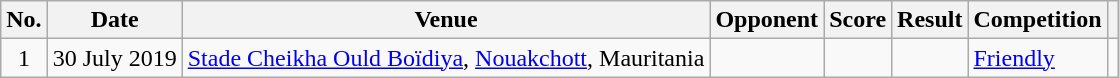<table class="wikitable sortable">
<tr>
<th scope="col">No.</th>
<th scope="col">Date</th>
<th scope="col">Venue</th>
<th scope="col">Opponent</th>
<th scope="col">Score</th>
<th scope="col">Result</th>
<th scope="col">Competition</th>
<th scope="col" class="unsortable"></th>
</tr>
<tr>
<td align="center">1</td>
<td>30 July 2019</td>
<td><a href='#'>Stade Cheikha Ould Boïdiya</a>, <a href='#'>Nouakchott</a>, Mauritania</td>
<td></td>
<td align="center"></td>
<td align="center"></td>
<td><a href='#'>Friendly</a></td>
<td></td>
</tr>
</table>
